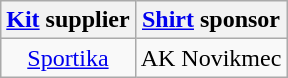<table class="wikitable" style="text-align: center">
<tr>
<th><a href='#'>Kit</a> supplier</th>
<th><a href='#'>Shirt</a> sponsor</th>
</tr>
<tr>
<td> <a href='#'>Sportika</a></td>
<td> AK Novikmec</td>
</tr>
</table>
